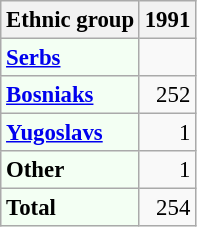<table class="wikitable" style="font-size:95%;">
<tr>
<th>Ethnic group</th>
<th>1991</th>
</tr>
<tr>
<td style="background:#f3fff3;"><strong><a href='#'>Serbs</a></strong></td>
<td align="right"></td>
</tr>
<tr>
<td style="background:#f3fff3;"><strong><a href='#'>Bosniaks</a></strong></td>
<td align="right">252</td>
</tr>
<tr>
<td style="background:#f3fff3;"><strong><a href='#'>Yugoslavs</a></strong></td>
<td align="right">1</td>
</tr>
<tr>
<td style="background:#f3fff3;"><strong>Other</strong></td>
<td align="right">1</td>
</tr>
<tr>
<td style="background:#f3fff3;"><strong>Total</strong></td>
<td align="right">254</td>
</tr>
</table>
